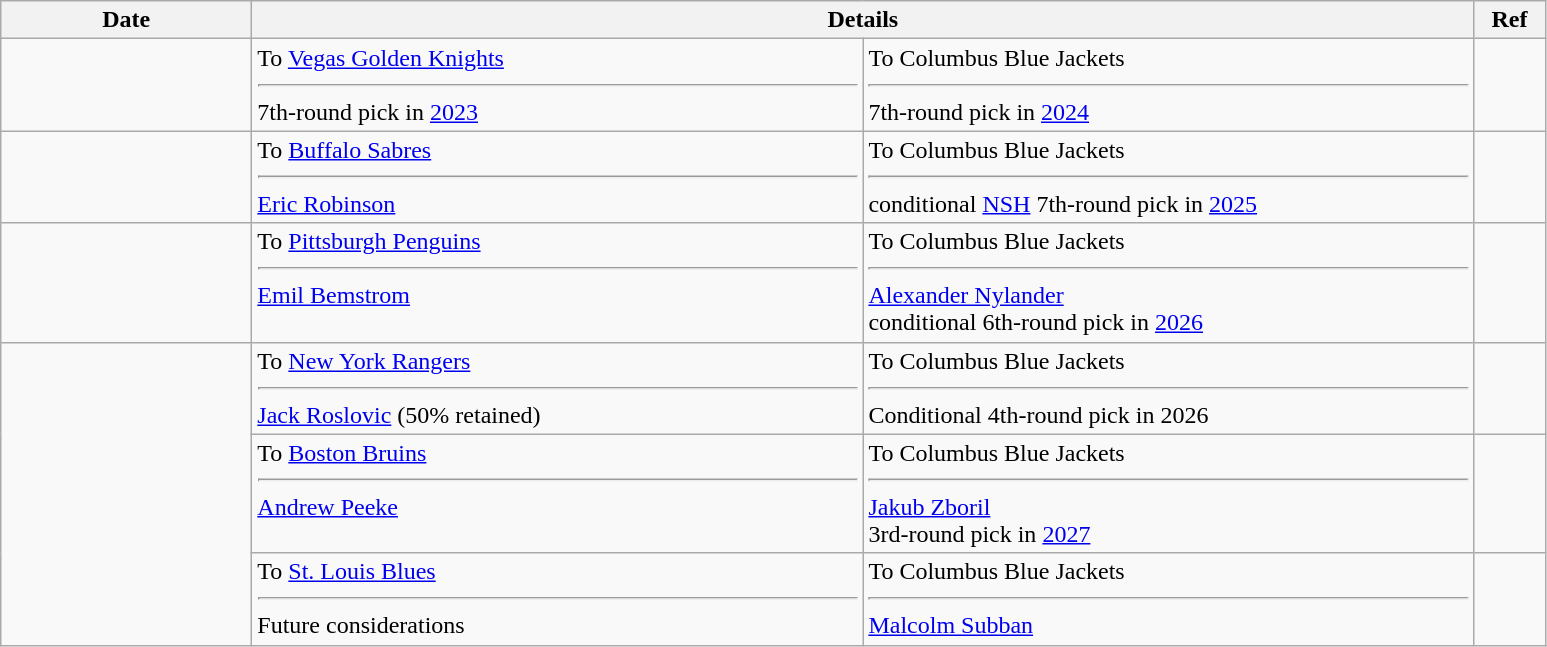<table class="wikitable">
<tr>
<th style="width: 10em;">Date</th>
<th colspan=2>Details</th>
<th style="width: 2.5em;">Ref</th>
</tr>
<tr>
<td></td>
<td style="width: 25em;" valign="top">To <a href='#'>Vegas Golden Knights</a><hr>7th-round pick in <a href='#'>2023</a></td>
<td style="width: 25em;" valign="top">To Columbus Blue Jackets<hr>7th-round pick in <a href='#'>2024</a></td>
<td></td>
</tr>
<tr>
<td></td>
<td style="width: 25em;" valign="top">To <a href='#'>Buffalo Sabres</a><hr><a href='#'>Eric Robinson</a></td>
<td style="width: 25em;" valign="top">To Columbus Blue Jackets<hr>conditional <a href='#'>NSH</a> 7th-round pick in <a href='#'>2025</a></td>
<td></td>
</tr>
<tr>
<td></td>
<td style="width: 25em;" valign="top">To <a href='#'>Pittsburgh Penguins</a><hr><a href='#'>Emil Bemstrom</a></td>
<td style="width: 25em;" valign="top">To Columbus Blue Jackets<hr><a href='#'>Alexander Nylander</a><br>conditional 6th-round pick in <a href='#'>2026</a></td>
<td></td>
</tr>
<tr>
<td rowspan="3"></td>
<td style="width: 25em;" valign="top">To <a href='#'>New York Rangers</a><hr><a href='#'>Jack Roslovic</a> (50% retained)</td>
<td style="width: 25em;" valign="top">To Columbus Blue Jackets<hr>Conditional 4th-round pick in 2026</td>
<td></td>
</tr>
<tr>
<td style="width: 25em;" valign="top">To <a href='#'>Boston Bruins</a><hr><a href='#'>Andrew Peeke</a></td>
<td style="width: 25em;" valign="top">To Columbus Blue Jackets<hr><a href='#'>Jakub Zboril</a><br>3rd-round pick in <a href='#'>2027</a></td>
<td></td>
</tr>
<tr>
<td style="width: 25em;" valign="top">To <a href='#'>St. Louis Blues</a><hr>Future considerations</td>
<td style="width: 25em;" valign="top">To Columbus Blue Jackets<hr><a href='#'>Malcolm Subban</a></td>
<td></td>
</tr>
</table>
